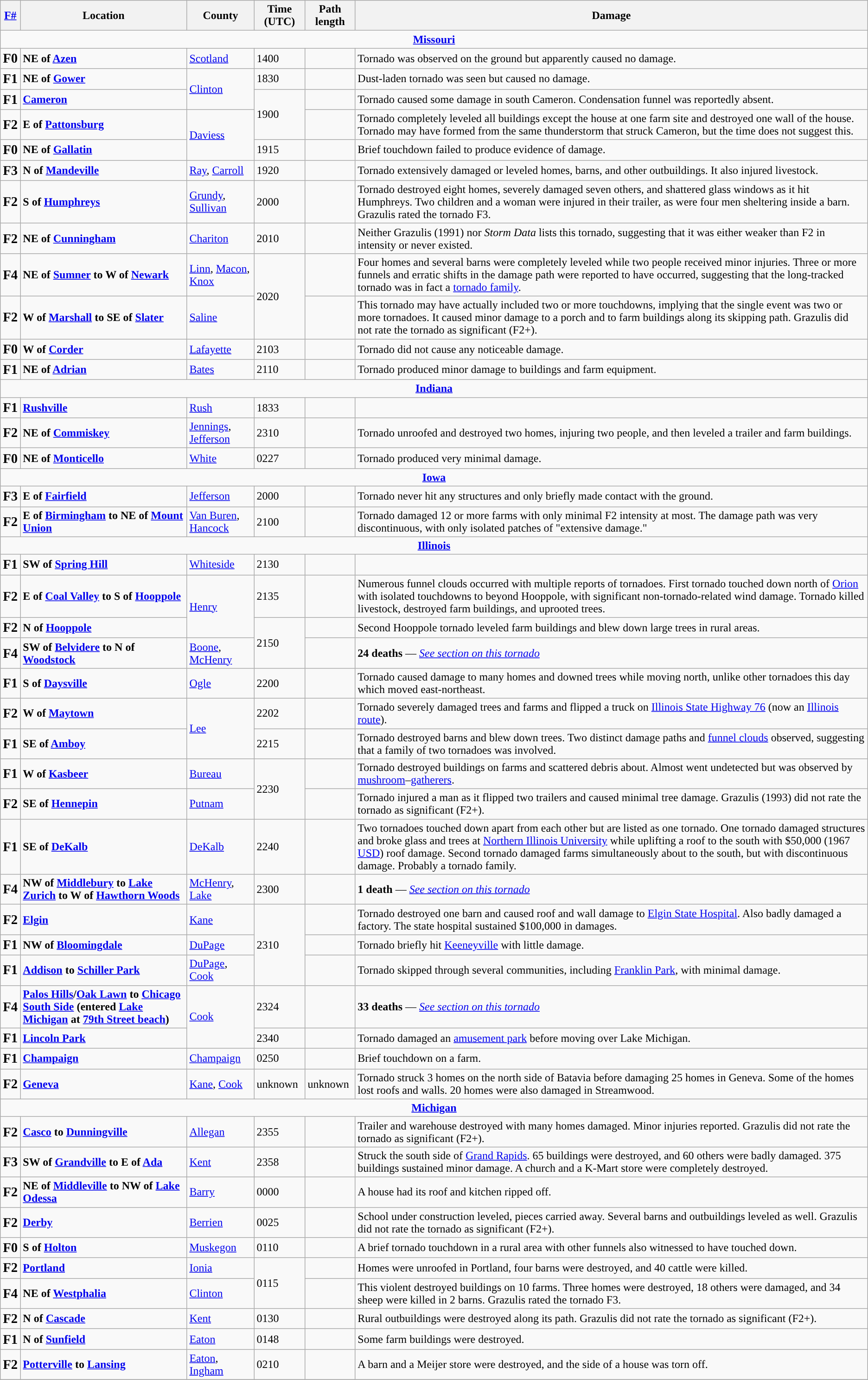<table class="wikitable">
<tr>
<th><a href='#'>F#</a></th>
<th>Location</th>
<th>County</th>
<th>Time (UTC)</th>
<th>Path length</th>
<th>Damage</th>
</tr>
<tr>
<td colspan=7 style="text-align:center;"><strong><a href='#'>Missouri</a></strong></td>
</tr>
<tr>
<td><big><strong>F0</strong></big></td>
<td><strong>NE of <a href='#'>Azen</a></strong></td>
<td><a href='#'>Scotland</a></td>
<td>1400</td>
<td></td>
<td>Tornado was observed on the ground but apparently caused no damage.</td>
</tr>
<tr>
<td><big><strong>F1</strong></big></td>
<td><strong>NE of <a href='#'>Gower</a></strong></td>
<td rowspan="2"><a href='#'>Clinton</a></td>
<td>1830</td>
<td></td>
<td>Dust-laden tornado was seen but caused no damage.</td>
</tr>
<tr>
<td><big><strong>F1</strong></big></td>
<td><strong><a href='#'>Cameron</a></strong></td>
<td rowspan="2">1900</td>
<td></td>
<td>Tornado caused some damage in south Cameron. Condensation funnel was reportedly absent.</td>
</tr>
<tr>
<td><big><strong>F2</strong></big></td>
<td><strong>E of <a href='#'>Pattonsburg</a></strong></td>
<td rowspan="2"><a href='#'>Daviess</a></td>
<td></td>
<td>Tornado completely leveled all buildings except the house at one farm site and destroyed one wall of the house. Tornado may have formed from the same thunderstorm that struck Cameron, but the time does not suggest this.</td>
</tr>
<tr>
<td><big><strong>F0</strong></big></td>
<td><strong>NE of <a href='#'>Gallatin</a></strong></td>
<td>1915</td>
<td></td>
<td>Brief touchdown failed to produce evidence of damage.</td>
</tr>
<tr>
<td><big><strong>F3</strong></big></td>
<td><strong>N of <a href='#'>Mandeville</a></strong></td>
<td><a href='#'>Ray</a>, <a href='#'>Carroll</a></td>
<td>1920</td>
<td></td>
<td>Tornado extensively damaged or leveled homes, barns, and other outbuildings. It also injured livestock.</td>
</tr>
<tr>
<td><big><strong>F2</strong></big></td>
<td><strong>S of <a href='#'>Humphreys</a></strong></td>
<td><a href='#'>Grundy</a>, <a href='#'>Sullivan</a></td>
<td>2000</td>
<td></td>
<td>Tornado destroyed eight homes, severely damaged seven others, and shattered glass windows as it hit Humphreys. Two children and a woman were injured in their trailer, as were four men sheltering inside a barn. Grazulis rated the tornado F3.</td>
</tr>
<tr>
<td><big><strong>F2</strong></big></td>
<td><strong>NE of <a href='#'>Cunningham</a></strong></td>
<td><a href='#'>Chariton</a></td>
<td>2010</td>
<td></td>
<td>Neither Grazulis (1991) nor <em>Storm Data</em> lists this tornado, suggesting that it was either weaker than F2 in intensity or never existed.</td>
</tr>
<tr>
<td><big><strong>F4</strong></big></td>
<td><strong>NE of <a href='#'>Sumner</a> to W of <a href='#'>Newark</a></strong></td>
<td><a href='#'>Linn</a>, <a href='#'>Macon</a>, <a href='#'>Knox</a></td>
<td rowspan="2">2020</td>
<td></td>
<td>Four homes and several barns were completely leveled while two people received minor injuries. Three or more funnels and erratic shifts in the damage path were reported to have occurred, suggesting that the long-tracked tornado was in fact a <a href='#'>tornado family</a>.</td>
</tr>
<tr>
<td><big><strong>F2</strong></big></td>
<td><strong>W of <a href='#'>Marshall</a> to SE of <a href='#'>Slater</a></strong></td>
<td><a href='#'>Saline</a></td>
<td></td>
<td>This tornado may have actually included two or more touchdowns, implying that the single event was two or more tornadoes. It caused minor damage to a porch and to farm buildings along its skipping path. Grazulis did not rate the tornado as significant (F2+).</td>
</tr>
<tr>
<td><big><strong>F0</strong></big></td>
<td><strong>W of <a href='#'>Corder</a></strong></td>
<td><a href='#'>Lafayette</a></td>
<td>2103</td>
<td></td>
<td>Tornado did not cause any noticeable damage.</td>
</tr>
<tr>
<td><big><strong>F1</strong></big></td>
<td><strong>NE of <a href='#'>Adrian</a></strong></td>
<td><a href='#'>Bates</a></td>
<td>2110</td>
<td></td>
<td>Tornado produced minor damage to buildings and farm equipment.</td>
</tr>
<tr>
<td colspan=7 style="text-align:center;"><strong><a href='#'>Indiana</a></strong></td>
</tr>
<tr>
<td><big><strong>F1</strong></big></td>
<td><strong><a href='#'>Rushville</a></strong></td>
<td><a href='#'>Rush</a></td>
<td>1833</td>
<td></td>
<td></td>
</tr>
<tr>
<td><big><strong>F2</strong></big></td>
<td><strong>NE of <a href='#'>Commiskey</a></strong></td>
<td><a href='#'>Jennings</a>, <a href='#'>Jefferson</a></td>
<td>2310</td>
<td></td>
<td>Tornado unroofed and destroyed two homes, injuring two people, and then leveled a trailer and farm buildings.</td>
</tr>
<tr>
<td><big><strong>F0</strong></big></td>
<td><strong>NE of <a href='#'>Monticello</a></strong></td>
<td><a href='#'>White</a></td>
<td>0227</td>
<td></td>
<td>Tornado produced very minimal damage.</td>
</tr>
<tr>
<td colspan=7 style="text-align:center;"><strong><a href='#'>Iowa</a></strong></td>
</tr>
<tr>
<td><big><strong>F3</strong></big></td>
<td><strong>E of <a href='#'>Fairfield</a></strong></td>
<td><a href='#'>Jefferson</a></td>
<td>2000</td>
<td></td>
<td>Tornado never hit any structures and only briefly made contact with the ground.</td>
</tr>
<tr>
<td><big><strong>F2</strong></big></td>
<td><strong>E of <a href='#'>Birmingham</a> to NE of <a href='#'>Mount Union</a></strong></td>
<td><a href='#'>Van Buren</a>, <a href='#'>Hancock</a></td>
<td>2100</td>
<td></td>
<td>Tornado damaged 12 or more farms with only minimal F2 intensity at most. The damage path was very discontinuous, with only isolated patches of "extensive damage."</td>
</tr>
<tr>
<td colspan=7 style="text-align:center;"><strong><a href='#'>Illinois</a></strong></td>
</tr>
<tr>
<td><big><strong>F1</strong></big></td>
<td><strong>SW of <a href='#'>Spring Hill</a></strong></td>
<td><a href='#'>Whiteside</a></td>
<td>2130</td>
<td></td>
<td></td>
</tr>
<tr>
<td><big><strong>F2</strong></big></td>
<td><strong>E of <a href='#'>Coal Valley</a> to S of <a href='#'>Hooppole</a></strong></td>
<td rowspan="2"><a href='#'>Henry</a></td>
<td>2135</td>
<td></td>
<td>Numerous funnel clouds occurred with multiple reports of tornadoes. First tornado touched down north of <a href='#'>Orion</a> with isolated touchdowns to beyond Hooppole, with significant non-tornado-related wind damage. Tornado killed livestock, destroyed farm buildings, and uprooted trees.</td>
</tr>
<tr>
<td><big><strong>F2</strong></big></td>
<td><strong>N of <a href='#'>Hooppole</a></strong></td>
<td rowspan="2">2150</td>
<td></td>
<td>Second Hooppole tornado leveled farm buildings and blew down large trees in rural areas.</td>
</tr>
<tr>
<td><big><strong>F4</strong></big></td>
<td><strong>SW of <a href='#'>Belvidere</a> to N of <a href='#'>Woodstock</a></strong></td>
<td><a href='#'>Boone</a>, <a href='#'>McHenry</a></td>
<td></td>
<td><strong>24 deaths</strong> — <em><a href='#'>See section on this tornado</a></em></td>
</tr>
<tr>
<td><big><strong>F1</strong></big></td>
<td><strong>S of <a href='#'>Daysville</a></strong></td>
<td><a href='#'>Ogle</a></td>
<td>2200</td>
<td></td>
<td>Tornado caused damage to many homes and downed trees while moving north, unlike other tornadoes this day which moved east-northeast.</td>
</tr>
<tr>
<td><big><strong>F2</strong></big></td>
<td><strong>W of <a href='#'>Maytown</a></strong></td>
<td rowspan="2"><a href='#'>Lee</a></td>
<td>2202</td>
<td></td>
<td>Tornado severely damaged trees and farms and flipped a truck on <a href='#'>Illinois State Highway 76</a> (now an <a href='#'>Illinois route</a>).</td>
</tr>
<tr>
<td><big><strong>F1</strong></big></td>
<td><strong>SE of <a href='#'>Amboy</a></strong></td>
<td>2215</td>
<td></td>
<td>Tornado destroyed barns and blew down trees. Two distinct damage paths and <a href='#'>funnel clouds</a> observed, suggesting that a family of two tornadoes was involved.</td>
</tr>
<tr>
<td><big><strong>F1</strong></big></td>
<td><strong>W of <a href='#'>Kasbeer</a></strong></td>
<td><a href='#'>Bureau</a></td>
<td rowspan="2">2230</td>
<td></td>
<td>Tornado destroyed buildings on farms and scattered debris about. Almost went undetected but was observed by <a href='#'>mushroom</a>–<a href='#'>gatherers</a>.</td>
</tr>
<tr>
<td><big><strong>F2</strong></big></td>
<td><strong>SE of <a href='#'>Hennepin</a></strong></td>
<td><a href='#'>Putnam</a></td>
<td></td>
<td>Tornado injured a man as it flipped two trailers and caused minimal tree damage. Grazulis (1993) did not rate the tornado as significant (F2+).</td>
</tr>
<tr>
<td><big><strong>F1</strong></big></td>
<td><strong>SE of <a href='#'>DeKalb</a></strong></td>
<td><a href='#'>DeKalb</a></td>
<td>2240</td>
<td></td>
<td>Two tornadoes touched down  apart from each other but are listed as one tornado. One tornado damaged structures and broke glass and trees at <a href='#'>Northern Illinois University</a> while uplifting a roof  to the south with $50,000 (1967 <a href='#'>USD</a>) roof damage. Second tornado damaged farms simultaneously about  to the south, but with discontinuous damage. Probably a tornado family.</td>
</tr>
<tr>
<td><big><strong>F4</strong></big></td>
<td><strong>NW of <a href='#'>Middlebury</a> to <a href='#'>Lake Zurich</a> to W of <a href='#'>Hawthorn Woods</a></strong></td>
<td><a href='#'>McHenry</a>, <a href='#'>Lake</a></td>
<td>2300</td>
<td></td>
<td><strong>1 death</strong> — <em><a href='#'>See section on this tornado</a></em></td>
</tr>
<tr>
<td><big><strong>F2</strong></big></td>
<td><strong><a href='#'>Elgin</a></strong></td>
<td><a href='#'>Kane</a></td>
<td rowspan="3">2310</td>
<td></td>
<td>Tornado destroyed one barn and caused roof and wall damage to <a href='#'>Elgin State Hospital</a>. Also badly damaged a factory. The state hospital sustained $100,000 in damages.</td>
</tr>
<tr>
<td><big><strong>F1</strong></big></td>
<td><strong>NW of <a href='#'>Bloomingdale</a></strong></td>
<td><a href='#'>DuPage</a></td>
<td></td>
<td>Tornado briefly hit <a href='#'>Keeneyville</a> with little damage.</td>
</tr>
<tr>
<td><big><strong>F1</strong></big></td>
<td><strong><a href='#'>Addison</a> to <a href='#'>Schiller Park</a></strong></td>
<td><a href='#'>DuPage</a>, <a href='#'>Cook</a></td>
<td></td>
<td>Tornado skipped through several communities, including <a href='#'>Franklin Park</a>, with minimal damage.</td>
</tr>
<tr>
<td><big><strong>F4</strong></big></td>
<td><strong><a href='#'>Palos Hills</a>/<a href='#'>Oak Lawn</a> to <a href='#'>Chicago South Side</a> (entered <a href='#'>Lake Michigan</a> at <a href='#'>79th Street beach</a></strong><strong>)</strong></td>
<td rowspan="2"><a href='#'>Cook</a></td>
<td>2324</td>
<td></td>
<td><strong>33 deaths</strong> — <em><a href='#'>See section on this tornado</a></em></td>
</tr>
<tr>
<td><big><strong>F1</strong></big></td>
<td><strong><a href='#'>Lincoln Park</a></strong></td>
<td>2340</td>
<td></td>
<td>Tornado damaged an <a href='#'>amusement park</a> before moving over Lake Michigan.</td>
</tr>
<tr>
<td><big><strong>F1</strong></big></td>
<td><strong><a href='#'>Champaign</a></strong></td>
<td><a href='#'>Champaign</a></td>
<td>0250</td>
<td></td>
<td>Brief touchdown on a farm.</td>
</tr>
<tr>
<td><big><strong>F2</strong></big></td>
<td><strong><a href='#'>Geneva</a></strong></td>
<td><a href='#'>Kane</a>, <a href='#'>Cook</a></td>
<td>unknown</td>
<td>unknown</td>
<td>Tornado struck 3 homes on the north side of Batavia before damaging 25 homes in Geneva. Some of the homes lost roofs and walls. 20 homes were also damaged in Streamwood.</td>
</tr>
<tr>
<td colspan=7 style="text-align:center;"><strong><a href='#'>Michigan</a></strong></td>
</tr>
<tr>
<td><big><strong>F2</strong></big></td>
<td><strong><a href='#'>Casco</a> to <a href='#'>Dunningville</a></strong></td>
<td><a href='#'>Allegan</a></td>
<td>2355</td>
<td></td>
<td>Trailer and warehouse destroyed with many homes damaged. Minor injuries reported. Grazulis did not rate the tornado as significant (F2+).</td>
</tr>
<tr>
<td><big><strong>F3</strong></big></td>
<td><strong>SW of <a href='#'>Grandville</a> to E of <a href='#'>Ada</a></strong></td>
<td><a href='#'>Kent</a></td>
<td>2358</td>
<td></td>
<td>Struck the south side of <a href='#'>Grand Rapids</a>. 65 buildings were destroyed, and 60 others were badly damaged. 375 buildings sustained minor damage. A church and a K-Mart store were completely destroyed.</td>
</tr>
<tr>
<td><big><strong>F2</strong></big></td>
<td><strong>NE of <a href='#'>Middleville</a> to NW of <a href='#'>Lake Odessa</a></strong></td>
<td><a href='#'>Barry</a></td>
<td>0000</td>
<td></td>
<td>A house had its roof and kitchen ripped off.</td>
</tr>
<tr>
<td><big><strong>F2</strong></big></td>
<td><strong><a href='#'>Derby</a></strong></td>
<td><a href='#'>Berrien</a></td>
<td>0025</td>
<td></td>
<td>School under construction leveled, pieces carried  away. Several barns and outbuildings leveled as well. Grazulis did not rate the tornado as significant (F2+).</td>
</tr>
<tr>
<td><big><strong>F0</strong></big></td>
<td><strong>S of <a href='#'>Holton</a></strong></td>
<td><a href='#'>Muskegon</a></td>
<td>0110</td>
<td></td>
<td>A brief tornado touchdown in a rural area with other funnels also witnessed to have touched down.</td>
</tr>
<tr>
<td><big><strong>F2</strong></big></td>
<td><strong><a href='#'>Portland</a></strong></td>
<td><a href='#'>Ionia</a></td>
<td rowspan="2">0115</td>
<td></td>
<td>Homes were unroofed in Portland, four barns were destroyed, and 40 cattle were killed.</td>
</tr>
<tr>
<td><big><strong>F4</strong></big></td>
<td><strong>NE of <a href='#'>Westphalia</a></strong></td>
<td><a href='#'>Clinton</a></td>
<td></td>
<td>This violent destroyed buildings on 10 farms. Three homes were destroyed, 18 others were damaged, and 34 sheep were killed in 2 barns. Grazulis rated the tornado F3.</td>
</tr>
<tr>
<td><big><strong>F2</strong></big></td>
<td><strong>N of <a href='#'>Cascade</a></strong></td>
<td><a href='#'>Kent</a></td>
<td>0130</td>
<td></td>
<td>Rural outbuildings were destroyed along its path. Grazulis did not rate the tornado as significant (F2+).</td>
</tr>
<tr>
<td><big><strong>F1</strong></big></td>
<td><strong>N of <a href='#'>Sunfield</a></strong></td>
<td><a href='#'>Eaton</a></td>
<td>0148</td>
<td></td>
<td>Some farm buildings were destroyed.</td>
</tr>
<tr>
<td><big><strong>F2</strong></big></td>
<td><strong><a href='#'>Potterville</a> to <a href='#'>Lansing</a></strong></td>
<td><a href='#'>Eaton</a>, <a href='#'>Ingham</a></td>
<td>0210</td>
<td></td>
<td>A barn and a Meijer store were destroyed, and the side of a house was torn off.</td>
</tr>
<tr>
</tr>
</table>
